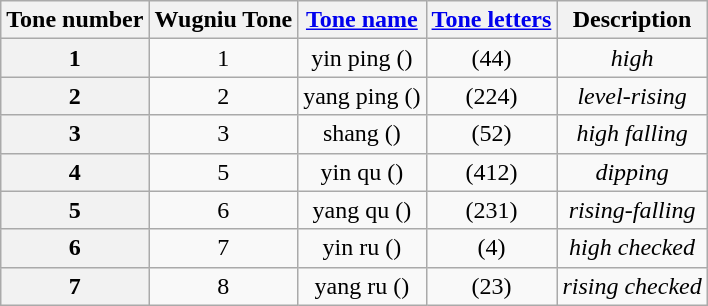<table class="wikitable" style="text-align:center">
<tr>
<th>Tone number</th>
<th>Wugniu Tone</th>
<th><a href='#'>Tone name</a></th>
<th><a href='#'>Tone letters</a></th>
<th>Description</th>
</tr>
<tr>
<th>1</th>
<td>1</td>
<td>yin ping ()</td>
<td> (44)</td>
<td><em>high</em></td>
</tr>
<tr>
<th>2</th>
<td>2</td>
<td>yang ping ()</td>
<td> (224)</td>
<td><em>level-rising</em></td>
</tr>
<tr>
<th>3</th>
<td>3</td>
<td>shang ()</td>
<td> (52)</td>
<td><em>high falling</em></td>
</tr>
<tr>
<th>4</th>
<td>5</td>
<td>yin qu ()</td>
<td> (412)</td>
<td><em>dipping</em></td>
</tr>
<tr>
<th>5</th>
<td>6</td>
<td>yang qu ()</td>
<td> (231)</td>
<td><em>rising-falling</em></td>
</tr>
<tr>
<th>6</th>
<td>7</td>
<td>yin ru ()</td>
<td> (4)</td>
<td><em>high checked</em></td>
</tr>
<tr>
<th>7</th>
<td>8</td>
<td>yang ru ()</td>
<td> (23)</td>
<td><em>rising checked</em></td>
</tr>
</table>
